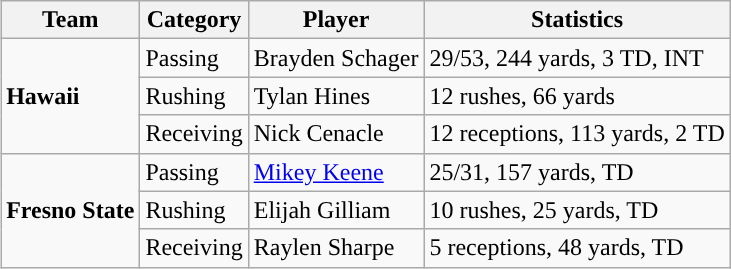<table class="wikitable" style="float: right;">
<tr>
<th>Team</th>
<th>Category</th>
<th>Player</th>
<th>Statistics</th>
</tr>
<tr>
<td rowspan=3><strong>Hawaii</strong></td>
<td>Passing</td>
<td>Brayden Schager</td>
<td>29/53, 244 yards, 3 TD, INT</td>
</tr>
<tr>
<td>Rushing</td>
<td>Tylan Hines</td>
<td>12 rushes, 66 yards</td>
</tr>
<tr>
<td>Receiving</td>
<td>Nick Cenacle</td>
<td>12 receptions, 113 yards, 2 TD</td>
</tr>
<tr>
<td rowspan=3><strong>Fresno State</strong></td>
<td>Passing</td>
<td><a href='#'>Mikey Keene</a></td>
<td>25/31, 157 yards, TD</td>
</tr>
<tr>
<td>Rushing</td>
<td>Elijah Gilliam</td>
<td>10 rushes, 25 yards, TD</td>
</tr>
<tr>
<td>Receiving</td>
<td>Raylen Sharpe</td>
<td>5 receptions, 48 yards, TD</td>
</tr>
</table>
